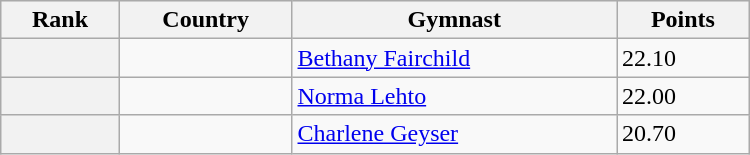<table class="wikitable" width=500>
<tr bgcolor="#efefef">
<th>Rank</th>
<th>Country</th>
<th>Gymnast</th>
<th>Points</th>
</tr>
<tr>
<th></th>
<td></td>
<td><a href='#'>Bethany Fairchild</a></td>
<td>22.10</td>
</tr>
<tr>
<th></th>
<td></td>
<td><a href='#'>Norma Lehto</a></td>
<td>22.00</td>
</tr>
<tr>
<th></th>
<td></td>
<td><a href='#'>Charlene Geyser</a></td>
<td>20.70</td>
</tr>
</table>
